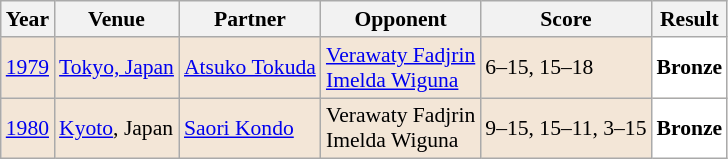<table class="sortable wikitable" style="font-size: 90%;">
<tr>
<th>Year</th>
<th>Venue</th>
<th>Partner</th>
<th>Opponent</th>
<th>Score</th>
<th>Result</th>
</tr>
<tr style="background:#F3E6D7">
<td align="center"><a href='#'>1979</a></td>
<td align="left"><a href='#'>Tokyo, Japan</a></td>
<td align="left"> <a href='#'>Atsuko Tokuda</a></td>
<td align="left"> <a href='#'>Verawaty Fadjrin</a> <br>  <a href='#'>Imelda Wiguna</a></td>
<td align="left">6–15, 15–18</td>
<td style="text-align:left; background:white"> <strong>Bronze</strong></td>
</tr>
<tr style="background:#F3E6D7">
<td align="center"><a href='#'>1980</a></td>
<td align="left"><a href='#'>Kyoto</a>, Japan</td>
<td align="left"> <a href='#'>Saori Kondo</a></td>
<td align="left"> Verawaty Fadjrin <br>  Imelda Wiguna</td>
<td align="left">9–15, 15–11, 3–15</td>
<td style="text-align:left; background:white"> <strong>Bronze</strong></td>
</tr>
</table>
